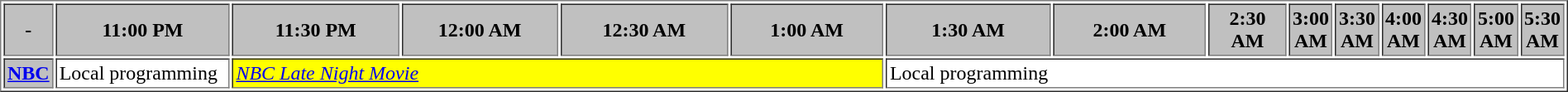<table border="1" cellpadding="2">
<tr>
<th bgcolor="#C0C0C0">-</th>
<th width="13%" bgcolor="#C0C0C0">11:00 PM</th>
<th width="14%" bgcolor="#C0C0C0">11:30 PM</th>
<th width="13%" bgcolor="#C0C0C0">12:00 AM</th>
<th width="14%" bgcolor="#C0C0C0">12:30 AM</th>
<th width="13%" bgcolor="#C0C0C0">1:00 AM</th>
<th width="14%" bgcolor="#C0C0C0">1:30 AM</th>
<th width="13%" bgcolor="#C0C0C0">2:00 AM</th>
<th width="14%" bgcolor="#C0C0C0">2:30 AM</th>
<th width="13%" bgcolor="#C0C0C0">3:00 AM</th>
<th width="14%" bgcolor="#C0C0C0">3:30 AM</th>
<th width="13%" bgcolor="#C0C0C0">4:00 AM</th>
<th width="14%" bgcolor="#C0C0C0">4:30 AM</th>
<th width="13%" bgcolor="#C0C0C0">5:00 AM</th>
<th width="14%" bgcolor="#C0C0C0">5:30 AM</th>
</tr>
<tr>
<th bgcolor="#C0C0C0"><a href='#'>NBC</a></th>
<td bgcolor="white">Local programming</td>
<td bgcolor="yellow" colspan="4"><em><a href='#'>NBC Late Night Movie</a> </em></td>
<td bgcolor="white" colspan="9">Local programming</td>
</tr>
</table>
